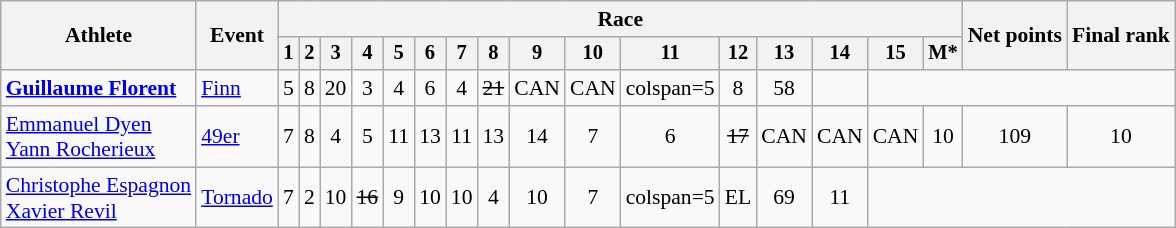<table class="wikitable" style="font-size:90%">
<tr>
<th rowspan="2">Athlete</th>
<th rowspan="2">Event</th>
<th colspan=16>Race</th>
<th rowspan=2>Net points</th>
<th rowspan=2>Final rank</th>
</tr>
<tr style="font-size:95%">
<th>1</th>
<th>2</th>
<th>3</th>
<th>4</th>
<th>5</th>
<th>6</th>
<th>7</th>
<th>8</th>
<th>9</th>
<th>10</th>
<th>11</th>
<th>12</th>
<th>13</th>
<th>14</th>
<th>15</th>
<th>M*</th>
</tr>
<tr align=center>
<td align=left><strong><a href='#'>Guillaume Florent</a></strong></td>
<td align=left><a href='#'>Finn</a></td>
<td>5</td>
<td>8</td>
<td>20</td>
<td>3</td>
<td>4</td>
<td>6</td>
<td>4</td>
<td><s>21</s></td>
<td>CAN</td>
<td>CAN</td>
<td>colspan=5 </td>
<td>8</td>
<td>58</td>
<td></td>
</tr>
<tr align=center>
<td align=left><a href='#'>Emmanuel Dyen</a><br><a href='#'>Yann Rocherieux</a></td>
<td align=left><a href='#'>49er</a></td>
<td>7</td>
<td>8</td>
<td>4</td>
<td>5</td>
<td>11</td>
<td>13</td>
<td>11</td>
<td>13</td>
<td>14</td>
<td>7</td>
<td>6</td>
<td><s>17</s></td>
<td>CAN</td>
<td>CAN</td>
<td>CAN</td>
<td>10</td>
<td>109</td>
<td>10</td>
</tr>
<tr align=center>
<td align=left><a href='#'>Christophe Espagnon</a><br><a href='#'>Xavier Revil</a></td>
<td align=left><a href='#'>Tornado</a></td>
<td>7</td>
<td>2</td>
<td>10</td>
<td><s>16</s></td>
<td>9</td>
<td>10</td>
<td>10</td>
<td>4</td>
<td>10</td>
<td>7</td>
<td>colspan=5 </td>
<td>EL</td>
<td>69</td>
<td>11</td>
</tr>
</table>
